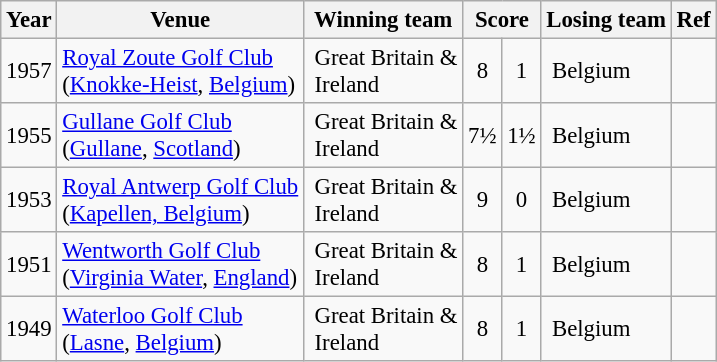<table class="wikitable" style="font-size:95%;">
<tr>
<th>Year</th>
<th>Venue</th>
<th>Winning team</th>
<th colspan="2">Score</th>
<th>Losing team</th>
<th>Ref</th>
</tr>
<tr>
<td>1957</td>
<td><a href='#'>Royal Zoute Golf Club</a><br>(<a href='#'>Knokke-Heist</a>, <a href='#'>Belgium</a>)</td>
<td> Great Britain &<br> Ireland</td>
<td align="center">8</td>
<td align="center">1</td>
<td> Belgium</td>
<td></td>
</tr>
<tr>
<td>1955</td>
<td><a href='#'>Gullane Golf Club</a><br>(<a href='#'>Gullane</a>, <a href='#'>Scotland</a>)</td>
<td> Great Britain &<br> Ireland</td>
<td align="center">7½</td>
<td align="center">1½</td>
<td> Belgium</td>
<td></td>
</tr>
<tr>
<td>1953</td>
<td><a href='#'>Royal Antwerp Golf Club</a><br>(<a href='#'>Kapellen, Belgium</a>)</td>
<td> Great Britain &<br> Ireland</td>
<td align="center">9</td>
<td align="center">0</td>
<td> Belgium</td>
<td></td>
</tr>
<tr>
<td>1951</td>
<td><a href='#'>Wentworth Golf Club</a><br>(<a href='#'>Virginia Water</a>, <a href='#'>England</a>)</td>
<td> Great Britain &<br> Ireland</td>
<td align="center">8</td>
<td align="center">1</td>
<td> Belgium</td>
<td></td>
</tr>
<tr>
<td>1949</td>
<td><a href='#'>Waterloo Golf Club</a><br>(<a href='#'>Lasne</a>, <a href='#'>Belgium</a>)</td>
<td> Great Britain &<br> Ireland</td>
<td align="center">8</td>
<td align="center">1</td>
<td> Belgium</td>
<td></td>
</tr>
</table>
